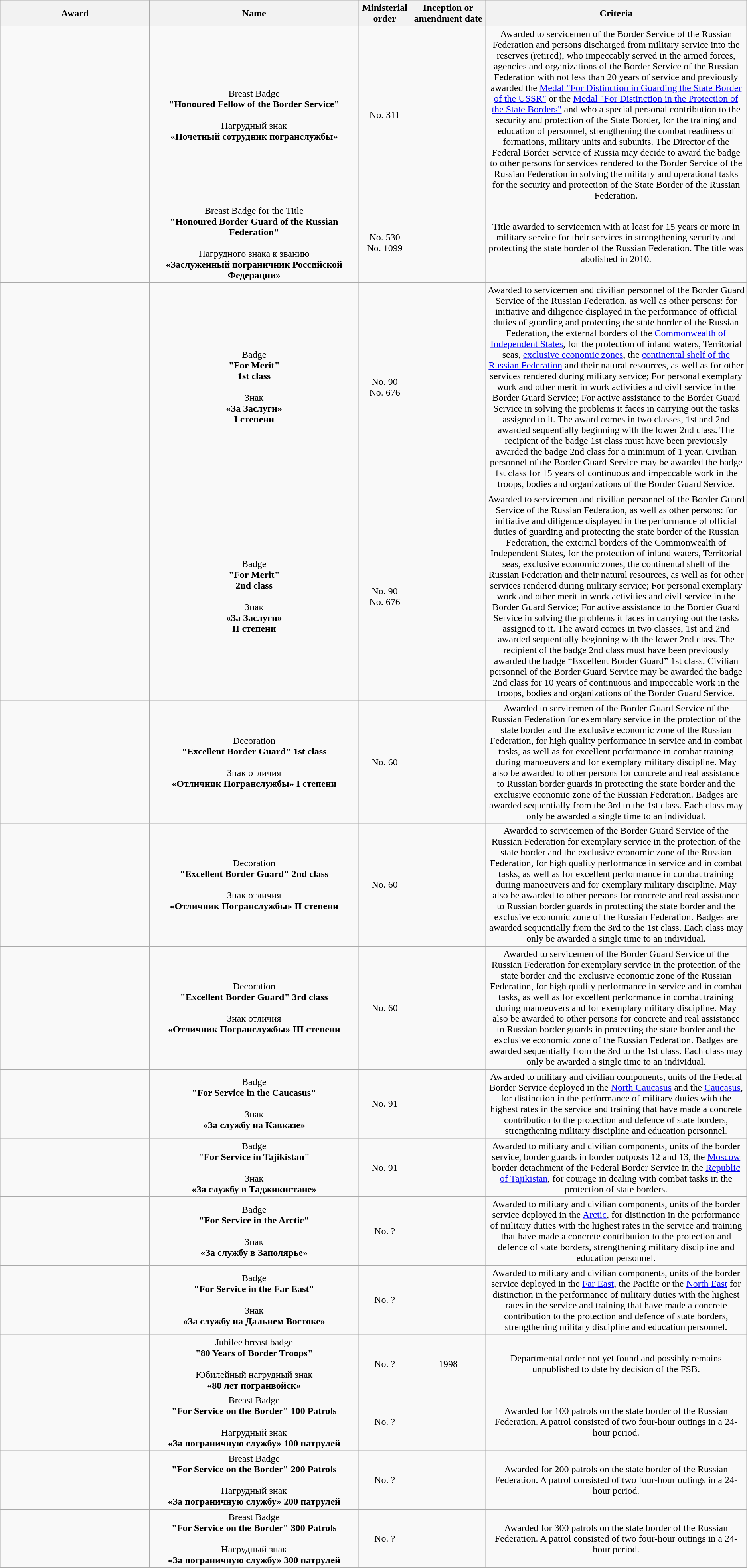<table class="wikitable sortable" style="text-align:center">
<tr>
<th style="width:20%">Award</th>
<th style="width:28%">Name </th>
<th>Ministerial order</th>
<th style="width:10%">Inception or amendment date</th>
<th style="width:35%">Criteria</th>
</tr>
<tr>
<td></td>
<td>Breast Badge<br><strong>"Honoured Fellow of the Border Service"</strong><br><br>Нагрудный знак<br><strong>«Почетный сотрудник погранслужбы»</strong></td>
<td>No. 311</td>
<td></td>
<td>Awarded to servicemen of the Border Service of the Russian Federation and persons discharged from military service into the reserves (retired), who impeccably served in the armed forces, agencies and organizations of the Border Service of the Russian Federation with not less than 20 years of service and previously awarded the <a href='#'>Medal "For Distinction in Guarding the State Border of the USSR"</a> or the <a href='#'>Medal "For Distinction in the Protection of the State Borders"</a> and who a special personal contribution to the security and protection of the State Border, for the training and education of personnel, strengthening the combat readiness of formations, military units and subunits.  The Director of the Federal Border Service of Russia may decide to award the badge to other persons for services rendered to the Border Service of the Russian Federation in solving the military and operational tasks for the security and protection of the State Border of the Russian Federation.</td>
</tr>
<tr>
<td></td>
<td>Breast Badge for the Title<br><strong>"Honoured Border Guard of the Russian Federation"</strong><br><br>Нагрудного знака к званию<br><strong>«Заслуженный пограничник Российской Федерации»</strong></td>
<td>No. 530<br>No. 1099</td>
<td><br></td>
<td>Title awarded to servicemen with at least for 15 years or more in military service for their services in strengthening security and protecting the state border of the Russian Federation.  The title was abolished in 2010.</td>
</tr>
<tr>
<td></td>
<td>Badge<br><strong>"For Merit"<br>1st class</strong><br><br>Знак<br><strong>«За Заслуги»<br>I степени</strong></td>
<td>No. 90<br>No. 676</td>
<td><br></td>
<td>Awarded to servicemen and civilian personnel of the Border Guard Service of the Russian Federation, as well as other persons: for initiative and diligence displayed in the performance of official duties of guarding and protecting the state border of the Russian Federation, the external borders of the <a href='#'>Commonwealth of Independent States</a>, for the protection of inland waters, Territorial seas, <a href='#'>exclusive economic zones</a>, the <a href='#'>continental shelf of the Russian Federation</a> and their natural resources, as well as for other services rendered during military service; For personal exemplary work and other merit in work activities and civil service in the Border Guard Service; For active assistance to the Border Guard Service in solving the problems it faces in carrying out the tasks assigned to it.  The award comes in two classes, 1st and 2nd awarded sequentially beginning with the lower 2nd class.  The recipient of the badge 1st class must have been previously awarded the badge 2nd class for a minimum of 1 year.  Civilian personnel of the Border Guard Service may be awarded the badge 1st class for 15 years of continuous and impeccable work in the troops, bodies and organizations of the Border Guard Service.</td>
</tr>
<tr>
<td></td>
<td>Badge<br><strong>"For Merit"<br>2nd class</strong><br><br>Знак<br><strong>«За Заслуги»<br>II степени</strong></td>
<td>No. 90<br>No. 676</td>
<td><br></td>
<td>Awarded to servicemen and civilian personnel of the Border Guard Service of the Russian Federation, as well as other persons: for initiative and diligence displayed in the performance of official duties of guarding and protecting the state border of the Russian Federation, the external borders of the Commonwealth of Independent States, for the protection of inland waters, Territorial seas, exclusive economic zones, the continental shelf of the Russian Federation and their natural resources, as well as for other services rendered during military service; For personal exemplary work and other merit in work activities and civil service in the Border Guard Service; For active assistance to the Border Guard Service in solving the problems it faces in carrying out the tasks assigned to it.  The award comes in two classes, 1st and 2nd awarded sequentially beginning with the lower 2nd class.  The recipient of the badge 2nd class must have been previously awarded the badge “Excellent Border Guard” 1st class.  Civilian personnel of the Border Guard Service may be awarded the badge 2nd class for 10 years of continuous and impeccable work in the troops, bodies and organizations of the Border Guard Service.</td>
</tr>
<tr>
<td></td>
<td>Decoration<br><strong>"Excellent Border Guard" 1st class</strong><br><br>Знак отличия<br><strong>«Отличник Погранслужбы» I степени</strong></td>
<td>No. 60</td>
<td></td>
<td>Awarded to servicemen of the Border Guard Service of the Russian Federation for exemplary service in the protection of the state border and the exclusive economic zone of the Russian Federation, for high quality performance in service and in combat tasks, as well as for excellent performance in combat training during manoeuvers and for exemplary military discipline.  May also be awarded to other persons for concrete and real assistance to Russian border guards in protecting the state border and the exclusive economic zone of the Russian Federation.  Badges are awarded sequentially from the 3rd to the 1st class.  Each class may only be awarded a single time to an individual.</td>
</tr>
<tr>
<td></td>
<td>Decoration<br><strong>"Excellent Border Guard" 2nd class</strong><br><br>Знак отличия<br><strong>«Отличник Погранслужбы» II степени</strong></td>
<td>No. 60</td>
<td></td>
<td>Awarded to servicemen of the Border Guard Service of the Russian Federation for exemplary service in the protection of the state border and the exclusive economic zone of the Russian Federation, for high quality performance in service and in combat tasks, as well as for excellent performance in combat training during manoeuvers and for exemplary military discipline.  May also be awarded to other persons for concrete and real assistance to Russian border guards in protecting the state border and the exclusive economic zone of the Russian Federation.  Badges are awarded sequentially from the 3rd to the 1st class.  Each class may only be awarded a single time to an individual.</td>
</tr>
<tr>
<td></td>
<td>Decoration<br><strong>"Excellent Border Guard" 3rd class</strong><br><br>Знак отличия<br><strong>«Отличник Погранслужбы» III степени</strong></td>
<td>No. 60</td>
<td></td>
<td>Awarded to servicemen of the Border Guard Service of the Russian Federation for exemplary service in the protection of the state border and the exclusive economic zone of the Russian Federation, for high quality performance in service and in combat tasks, as well as for excellent performance in combat training during manoeuvers and for exemplary military discipline.  May also be awarded to other persons for concrete and real assistance to Russian border guards in protecting the state border and the exclusive economic zone of the Russian Federation.  Badges are awarded sequentially from the 3rd to the 1st class.  Each class may only be awarded a single time to an individual.</td>
</tr>
<tr>
<td></td>
<td>Badge<br><strong>"For Service in the Caucasus"</strong><br><br>Знак<br><strong>«За службу на Кавказе»</strong></td>
<td>No. 91</td>
<td></td>
<td>Awarded to military and civilian components, units of the Federal Border Service deployed in the <a href='#'>North Caucasus</a> and the <a href='#'>Caucasus</a>, for distinction in the performance of military duties with the highest rates in the service and training that have made a concrete contribution to the protection and defence of state borders, strengthening military discipline and education personnel.</td>
</tr>
<tr>
<td></td>
<td>Badge<br><strong>"For Service in Tajikistan"</strong><br><br>Знак<br><strong>«За службу в Таджикистане»</strong></td>
<td>No. 91</td>
<td></td>
<td>Awarded to military and civilian components, units of the border service, border guards in border outposts 12 and 13, the <a href='#'>Moscow</a> border detachment of the Federal Border Service in the <a href='#'>Republic of Tajikistan</a>, for courage in dealing with combat tasks in the protection of state borders.</td>
</tr>
<tr>
<td></td>
<td>Badge<br><strong>"For Service in the Arctic"</strong><br><br>Знак<br><strong>«За службу в Заполярье»</strong></td>
<td>No. ?</td>
<td></td>
<td>Awarded to military and civilian components, units of the border service deployed in the <a href='#'>Arctic</a>, for distinction in the performance of military duties with the highest rates in the service and training that have made a concrete contribution to the protection and defence of state borders, strengthening military discipline and education personnel.</td>
</tr>
<tr>
<td></td>
<td>Badge<br><strong>"For Service in the Far East"</strong><br><br>Знак<br><strong>«За службу на Дальнем Востоке»</strong></td>
<td>No. ?</td>
<td></td>
<td>Awarded to military and civilian components, units of the border service deployed in the <a href='#'>Far East</a>, the Pacific or the <a href='#'>North East</a> for distinction in the performance of military duties with the highest rates in the service and training that have made a concrete contribution to the protection and defence of state borders, strengthening military discipline and education personnel.</td>
</tr>
<tr>
<td></td>
<td>Jubilee breast badge<br><strong>"80 Years of Border Troops"</strong><br><br>Юбилейный нагрудный знак <br><strong>«80 лет погранвойск»</strong></td>
<td>No. ?</td>
<td>1998</td>
<td>Departmental order not yet found and possibly remains unpublished to date by decision of the FSB.</td>
</tr>
<tr>
<td></td>
<td>Breast Badge<br><strong>"For Service on the Border" 100 Patrols</strong><br><br>Нагрудный знак<br><strong>«За пограничную службу» 100 патрулей</strong></td>
<td>No. ?</td>
<td></td>
<td>Awarded for 100 patrols on the state border of the Russian Federation.  A patrol consisted of two four-hour outings in a 24-hour period.</td>
</tr>
<tr>
<td></td>
<td>Breast Badge<br><strong>"For Service on the Border" 200 Patrols</strong><br><br>Нагрудный знак<br><strong>«За пограничную службу» 200 патрулей</strong></td>
<td>No. ?</td>
<td></td>
<td>Awarded for 200 patrols on the state border of the Russian Federation.  A patrol consisted of two four-hour outings in a 24-hour period.</td>
</tr>
<tr>
<td></td>
<td>Breast Badge<br><strong>"For Service on the Border" 300 Patrols</strong><br><br>Нагрудный знак<br><strong>«За пограничную службу» 300 патрулей</strong></td>
<td>No. ?</td>
<td></td>
<td>Awarded for 300 patrols on the state border of the Russian Federation.  A patrol consisted of two four-hour outings in a 24-hour period.</td>
</tr>
</table>
